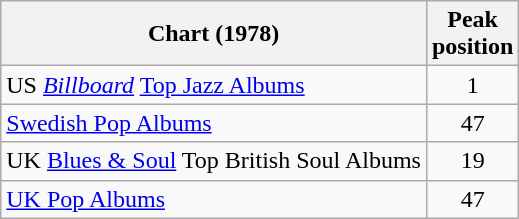<table class="wikitable sortable">
<tr>
<th>Chart (1978)</th>
<th>Peak<br>position</th>
</tr>
<tr>
<td>US <em><a href='#'>Billboard</a></em> <a href='#'>Top Jazz Albums</a></td>
<td align=center>1</td>
</tr>
<tr>
<td><a href='#'>Swedish Pop Albums</a></td>
<td align=center>47</td>
</tr>
<tr>
<td>UK <a href='#'>Blues & Soul</a> Top British Soul Albums</td>
<td align=center>19</td>
</tr>
<tr>
<td><a href='#'>UK Pop Albums</a></td>
<td align=center>47</td>
</tr>
</table>
